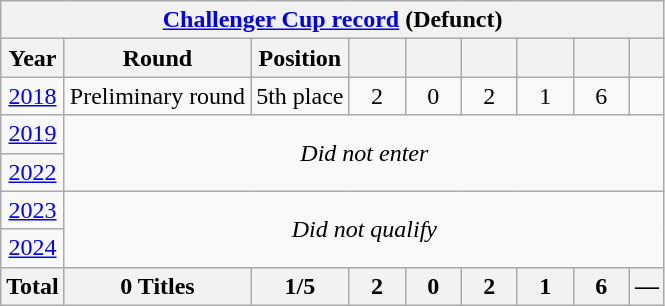<table class="wikitable collapsible collapsed" style="text-align: center;">
<tr>
<th colspan=9><a href='#'>Challenger Cup record</a> (Defunct)</th>
</tr>
<tr>
<th>Year</th>
<th>Round</th>
<th>Position</th>
<th width=30></th>
<th width=30></th>
<th width=30></th>
<th width=30></th>
<th width=30></th>
<th></th>
</tr>
<tr>
<td> <a href='#'>2018</a></td>
<td>Preliminary round</td>
<td>5th place</td>
<td>2</td>
<td>0</td>
<td>2</td>
<td>1</td>
<td>6</td>
<td></td>
</tr>
<tr>
<td> <a href='#'>2019</a></td>
<td rowspan=2 colspan=8><em>Did not enter</em></td>
</tr>
<tr>
<td> <a href='#'>2022</a></td>
</tr>
<tr>
<td> <a href='#'>2023</a></td>
<td rowspan=2 colspan=8><em>Did not qualify</em></td>
</tr>
<tr>
<td> <a href='#'>2024</a></td>
</tr>
<tr>
<th>Total</th>
<th>0 Titles</th>
<th>1/5</th>
<th>2</th>
<th>0</th>
<th>2</th>
<th>1</th>
<th>6</th>
<th>—</th>
</tr>
</table>
